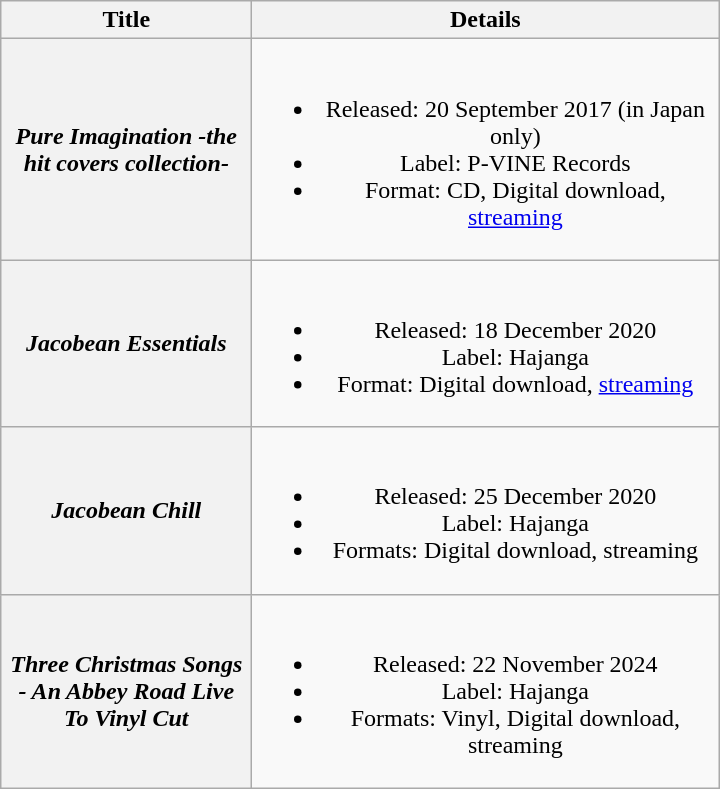<table class="wikitable plainrowheaders" style="text-align:center;">
<tr>
<th scope="col" style="width:10em;">Title</th>
<th scope="col" style="width:19em;">Details</th>
</tr>
<tr>
<th scope="row"><em>Pure Imagination -the hit covers collection-</em></th>
<td><br><ul><li>Released: 20 September 2017 (in Japan only)</li><li>Label: P-VINE Records</li><li>Format: CD, Digital download, <a href='#'>streaming</a></li></ul></td>
</tr>
<tr>
<th scope="row"><em>Jacobean Essentials</em></th>
<td><br><ul><li>Released: 18 December 2020</li><li>Label: Hajanga</li><li>Format: Digital download, <a href='#'>streaming</a></li></ul></td>
</tr>
<tr>
<th scope="row"><em>Jacobean Chill</em></th>
<td><br><ul><li>Released: 25 December 2020</li><li>Label: Hajanga</li><li>Formats: Digital download, streaming</li></ul></td>
</tr>
<tr>
<th scope="row"><em>Three Christmas Songs - An Abbey Road Live To Vinyl Cut</em></th>
<td><br><ul><li>Released: 22 November 2024</li><li>Label: Hajanga</li><li>Formats: Vinyl, Digital download, streaming</li></ul></td>
</tr>
</table>
